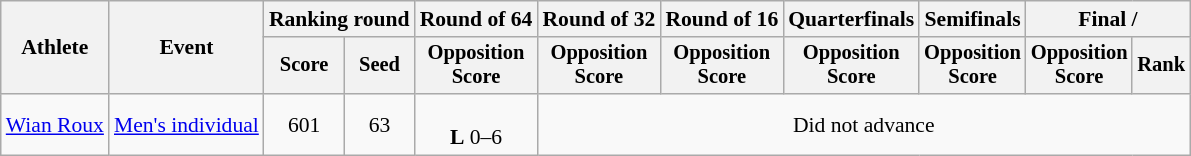<table class="wikitable" style="font-size:90%; text-align:center">
<tr>
<th rowspan=2>Athlete</th>
<th rowspan=2>Event</th>
<th colspan="2">Ranking round</th>
<th>Round of 64</th>
<th>Round of 32</th>
<th>Round of 16</th>
<th>Quarterfinals</th>
<th>Semifinals</th>
<th colspan="2">Final / </th>
</tr>
<tr style="font-size:95%">
<th>Score</th>
<th>Seed</th>
<th>Opposition<br>Score</th>
<th>Opposition<br>Score</th>
<th>Opposition<br>Score</th>
<th>Opposition<br>Score</th>
<th>Opposition<br>Score</th>
<th>Opposition<br>Score</th>
<th>Rank</th>
</tr>
<tr align=center>
<td align=left><a href='#'>Wian Roux</a></td>
<td align=left><a href='#'>Men's individual</a></td>
<td>601</td>
<td>63</td>
<td><br><strong>L</strong> 0–6</td>
<td colspan="6">Did not advance</td>
</tr>
</table>
